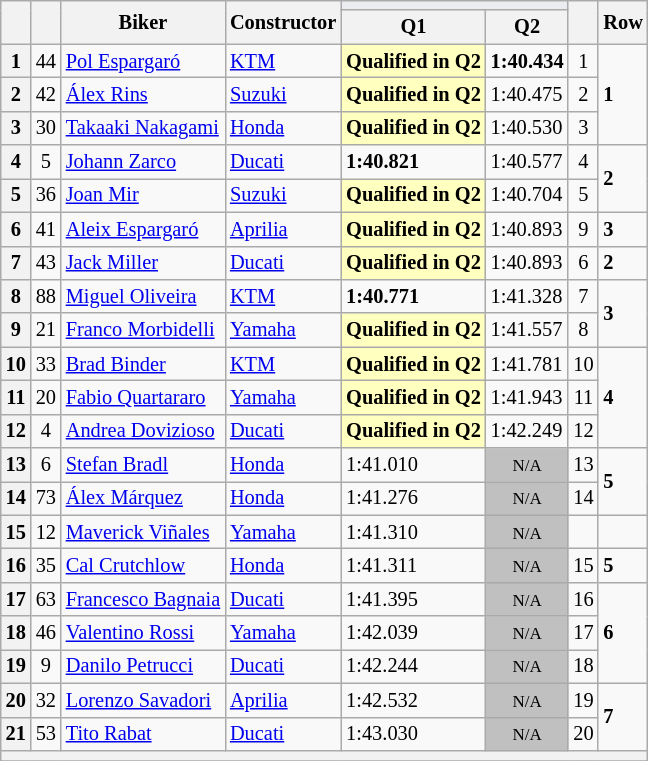<table class="wikitable sortable" style="font-size: 85%;">
<tr>
<th rowspan="2"></th>
<th rowspan="2"></th>
<th rowspan="2">Biker</th>
<th rowspan="2">Constructor</th>
<th colspan="2" style="background:#eaecf0; text-align:center;"></th>
<th rowspan="2"></th>
<th rowspan="2">Row</th>
</tr>
<tr>
<th scope="col">Q1</th>
<th scope="col">Q2</th>
</tr>
<tr>
<th scope="row">1</th>
<td align="center">44</td>
<td> <a href='#'>Pol Espargaró</a></td>
<td><a href='#'>KTM</a></td>
<td style="background:#ffffbf;"><strong>Qualified in Q2</strong></td>
<td><strong>1:40.434</strong></td>
<td align="center">1</td>
<td rowspan="3"><strong>1</strong></td>
</tr>
<tr>
<th scope="row">2</th>
<td align="center">42</td>
<td> <a href='#'>Álex Rins</a></td>
<td><a href='#'>Suzuki</a></td>
<td style="background:#ffffbf;"><strong>Qualified in Q2</strong></td>
<td>1:40.475</td>
<td align="center">2</td>
</tr>
<tr>
<th scope="row">3</th>
<td align="center">30</td>
<td> <a href='#'>Takaaki Nakagami</a></td>
<td><a href='#'>Honda</a></td>
<td style="background:#ffffbf;"><strong>Qualified in Q2</strong></td>
<td>1:40.530</td>
<td align="center">3</td>
</tr>
<tr>
<th scope="row">4</th>
<td align="center">5</td>
<td> <a href='#'>Johann Zarco</a></td>
<td><a href='#'>Ducati</a></td>
<td><strong>1:40.821</strong></td>
<td>1:40.577</td>
<td align="center">4</td>
<td rowspan="2"><strong>2</strong></td>
</tr>
<tr>
<th scope="row">5</th>
<td align="center">36</td>
<td> <a href='#'>Joan Mir</a></td>
<td><a href='#'>Suzuki</a></td>
<td style="background:#ffffbf;"><strong>Qualified in Q2</strong></td>
<td>1:40.704</td>
<td align="center">5</td>
</tr>
<tr>
<th scope="row">6</th>
<td align="center">41</td>
<td> <a href='#'>Aleix Espargaró</a></td>
<td><a href='#'>Aprilia</a></td>
<td style="background:#ffffbf;"><strong>Qualified in Q2</strong></td>
<td>1:40.893</td>
<td align="center">9</td>
<td><strong>3</strong></td>
</tr>
<tr>
<th scope="row">7</th>
<td align="center">43</td>
<td> <a href='#'>Jack Miller</a></td>
<td><a href='#'>Ducati</a></td>
<td style="background:#ffffbf;"><strong>Qualified in Q2</strong></td>
<td>1:40.893</td>
<td align="center">6</td>
<td><strong>2</strong></td>
</tr>
<tr>
<th scope="row">8</th>
<td align="center">88</td>
<td> <a href='#'>Miguel Oliveira</a></td>
<td><a href='#'>KTM</a></td>
<td><strong>1:40.771</strong></td>
<td>1:41.328</td>
<td align="center">7</td>
<td rowspan="2"><strong>3</strong></td>
</tr>
<tr>
<th scope="row">9</th>
<td align="center">21</td>
<td> <a href='#'>Franco Morbidelli</a></td>
<td><a href='#'>Yamaha</a></td>
<td style="background:#ffffbf;"><strong>Qualified in Q2</strong></td>
<td>1:41.557</td>
<td align="center">8</td>
</tr>
<tr>
<th scope="row">10</th>
<td align="center">33</td>
<td> <a href='#'>Brad Binder</a></td>
<td><a href='#'>KTM</a></td>
<td style="background:#ffffbf;"><strong>Qualified in Q2</strong></td>
<td>1:41.781</td>
<td align="center">10</td>
<td rowspan="3"><strong>4</strong></td>
</tr>
<tr>
<th scope="row">11</th>
<td align="center">20</td>
<td> <a href='#'>Fabio Quartararo</a></td>
<td><a href='#'>Yamaha</a></td>
<td style="background:#ffffbf;"><strong>Qualified in Q2</strong></td>
<td>1:41.943</td>
<td align="center">11</td>
</tr>
<tr>
<th scope="row">12</th>
<td align="center">4</td>
<td> <a href='#'>Andrea Dovizioso</a></td>
<td><a href='#'>Ducati</a></td>
<td style="background:#ffffbf;"><strong>Qualified in Q2</strong></td>
<td>1:42.249</td>
<td align="center">12</td>
</tr>
<tr>
<th scope="row">13</th>
<td align="center">6</td>
<td> <a href='#'>Stefan Bradl</a></td>
<td><a href='#'>Honda</a></td>
<td>1:41.010</td>
<td style="background: silver" align="center" data-sort-value="13"><small>N/A</small></td>
<td align="center">13</td>
<td rowspan="2"><strong>5</strong></td>
</tr>
<tr>
<th scope="row">14</th>
<td align="center">73</td>
<td> <a href='#'>Álex Márquez</a></td>
<td><a href='#'>Honda</a></td>
<td>1:41.276</td>
<td style="background: silver" align="center" data-sort-value="14"><small>N/A</small></td>
<td align="center">14</td>
</tr>
<tr>
<th scope="row">15</th>
<td align="center">12</td>
<td> <a href='#'>Maverick Viñales</a></td>
<td><a href='#'>Yamaha</a></td>
<td>1:41.310</td>
<td style="background: silver" align="center" data-sort-value="15"><small>N/A</small></td>
<td align="center"></td>
<td></td>
</tr>
<tr>
<th scope="row">16</th>
<td align="center">35</td>
<td> <a href='#'>Cal Crutchlow</a></td>
<td><a href='#'>Honda</a></td>
<td>1:41.311</td>
<td style="background: silver" align="center" data-sort-value="16"><small>N/A</small></td>
<td align="center">15</td>
<td><strong>5</strong></td>
</tr>
<tr>
<th scope="row">17</th>
<td align="center">63</td>
<td> <a href='#'>Francesco Bagnaia</a></td>
<td><a href='#'>Ducati</a></td>
<td>1:41.395</td>
<td style="background: silver" align="center" data-sort-value="17"><small>N/A</small></td>
<td align="center">16</td>
<td rowspan="3"><strong>6</strong></td>
</tr>
<tr>
<th scope="row">18</th>
<td align="center">46</td>
<td> <a href='#'>Valentino Rossi</a></td>
<td><a href='#'>Yamaha</a></td>
<td>1:42.039</td>
<td style="background: silver" align="center" data-sort-value="18"><small>N/A</small></td>
<td align="center">17</td>
</tr>
<tr>
<th scope="row">19</th>
<td align="center">9</td>
<td> <a href='#'>Danilo Petrucci</a></td>
<td><a href='#'>Ducati</a></td>
<td>1:42.244</td>
<td style="background: silver" align="center" data-sort-value="19"><small>N/A</small></td>
<td align="center">18</td>
</tr>
<tr>
<th scope="row">20</th>
<td align="center">32</td>
<td> <a href='#'>Lorenzo Savadori</a></td>
<td><a href='#'>Aprilia</a></td>
<td>1:42.532</td>
<td style="background: silver" align="center" data-sort-value="20"><small>N/A</small></td>
<td align="center">19</td>
<td rowspan="2"><strong>7</strong></td>
</tr>
<tr>
<th scope="row">21</th>
<td align="center">53</td>
<td> <a href='#'>Tito Rabat</a></td>
<td><a href='#'>Ducati</a></td>
<td>1:43.030</td>
<td style="background: silver" align="center" data-sort-value="21"><small>N/A</small></td>
<td align="center">20</td>
</tr>
<tr>
<th colspan=9></th>
</tr>
<tr>
</tr>
</table>
